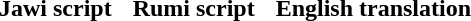<table cellpadding=6>
<tr>
<th>Jawi script</th>
<th>Rumi script</th>
<th>English translation</th>
</tr>
<tr style="vertical-align:top; white-space:nowrap;">
<td style="direction:rtl" lang="ms-Arab"><br></td>
<td style="font-style: italic;" lang="ms"><br></td>
<td><br></td>
</tr>
</table>
